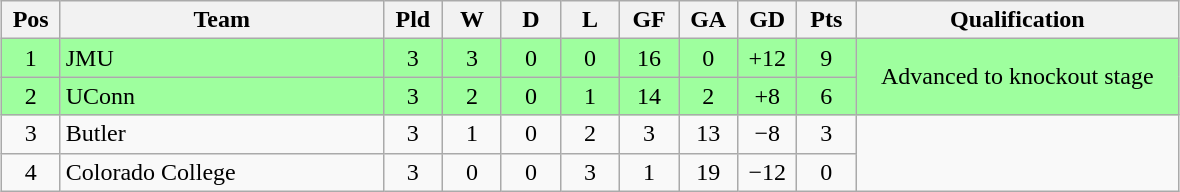<table class="wikitable" style="text-align:center; margin: 1em auto">
<tr>
<th style="width:2em">Pos</th>
<th style="width:13em">Team</th>
<th style="width:2em">Pld</th>
<th style="width:2em">W</th>
<th style="width:2em">D</th>
<th style="width:2em">L</th>
<th style="width:2em">GF</th>
<th style="width:2em">GA</th>
<th style="width:2em">GD</th>
<th style="width:2em">Pts</th>
<th style="width:13em">Qualification</th>
</tr>
<tr bgcolor="#9eff9e">
<td>1</td>
<td style="text-align:left">JMU</td>
<td>3</td>
<td>3</td>
<td>0</td>
<td>0</td>
<td>16</td>
<td>0</td>
<td>+12<strong></strong></td>
<td>9</td>
<td rowspan="2">Advanced to knockout stage</td>
</tr>
<tr bgcolor="#9eff9e">
<td>2</td>
<td style="text-align:left">UConn</td>
<td>3</td>
<td>2</td>
<td>0</td>
<td>1</td>
<td>14</td>
<td>2</td>
<td>+8<strong></strong></td>
<td>6</td>
</tr>
<tr>
<td>3</td>
<td style="text-align:left">Butler</td>
<td>3</td>
<td>1</td>
<td>0</td>
<td>2</td>
<td>3</td>
<td>13</td>
<td>−8<strong></strong></td>
<td>3</td>
</tr>
<tr>
<td>4</td>
<td style="text-align:left">Colorado College</td>
<td>3</td>
<td>0</td>
<td>0</td>
<td>3</td>
<td>1</td>
<td>19</td>
<td>−12<strong></strong></td>
<td>0</td>
</tr>
</table>
